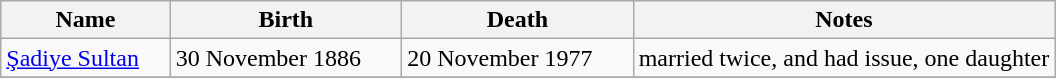<table class="wikitable">
<tr>
<th>Name</th>
<th>Birth</th>
<th>Death</th>
<th style="width:40%;">Notes</th>
</tr>
<tr>
<td><a href='#'>Şadiye Sultan</a></td>
<td>30 November 1886</td>
<td>20 November 1977</td>
<td>married twice, and had issue, one daughter</td>
</tr>
<tr>
</tr>
</table>
